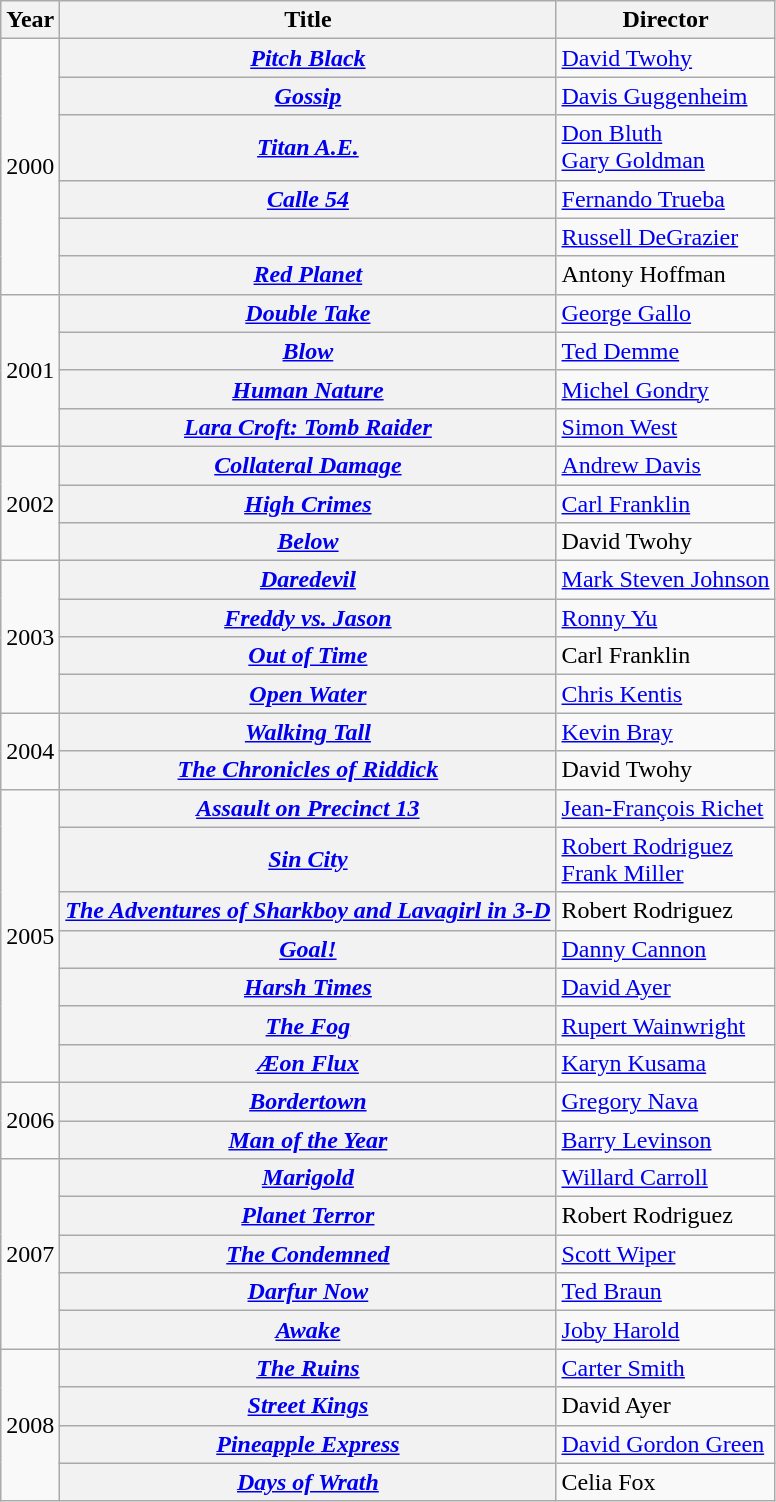<table class="wikitable sortable plainrowheaders">
<tr>
<th>Year</th>
<th>Title</th>
<th>Director</th>
</tr>
<tr>
<td rowspan=6>2000</td>
<th scope="row" style="text-align:center;"><em><a href='#'>Pitch Black</a></em></th>
<td><a href='#'>David Twohy</a></td>
</tr>
<tr>
<th scope="row" style="text-align:center;"><em><a href='#'>Gossip</a></em></th>
<td><a href='#'>Davis Guggenheim</a></td>
</tr>
<tr>
<th scope="row" style="text-align:center;"><em><a href='#'>Titan A.E.</a></em></th>
<td><a href='#'>Don Bluth</a><br><a href='#'>Gary Goldman</a></td>
</tr>
<tr>
<th scope="row" style="text-align:center;"><em><a href='#'>Calle 54</a></em></th>
<td><a href='#'>Fernando Trueba</a></td>
</tr>
<tr>
<th scope="row" style="text-align:center;"><em></em></th>
<td><a href='#'>Russell DeGrazier</a></td>
</tr>
<tr>
<th scope="row" style="text-align:center;"><em><a href='#'>Red Planet</a></em></th>
<td>Antony Hoffman</td>
</tr>
<tr>
<td rowspan=4>2001</td>
<th scope="row" style="text-align:center;"><em><a href='#'>Double Take</a></em></th>
<td><a href='#'>George Gallo</a></td>
</tr>
<tr>
<th scope="row" style="text-align:center;"><em><a href='#'>Blow</a></em></th>
<td><a href='#'>Ted Demme</a></td>
</tr>
<tr>
<th scope="row" style="text-align:center;"><em><a href='#'>Human Nature</a></em></th>
<td><a href='#'>Michel Gondry</a></td>
</tr>
<tr>
<th scope="row" style="text-align:center;"><em><a href='#'>Lara Croft: Tomb Raider</a></em></th>
<td><a href='#'>Simon West</a></td>
</tr>
<tr>
<td rowspan=3>2002</td>
<th scope="row" style="text-align:center;"><em><a href='#'>Collateral Damage</a></em></th>
<td><a href='#'>Andrew Davis</a></td>
</tr>
<tr>
<th scope="row" style="text-align:center;"><em><a href='#'>High Crimes</a></em></th>
<td><a href='#'>Carl Franklin</a></td>
</tr>
<tr>
<th scope="row" style="text-align:center;"><em><a href='#'>Below</a></em></th>
<td>David Twohy</td>
</tr>
<tr>
<td rowspan=4>2003</td>
<th scope="row" style="text-align:center;"><em><a href='#'>Daredevil</a></em></th>
<td><a href='#'>Mark Steven Johnson</a></td>
</tr>
<tr>
<th scope="row" style="text-align:center;"><em><a href='#'>Freddy vs. Jason</a></em></th>
<td><a href='#'>Ronny Yu</a></td>
</tr>
<tr>
<th scope="row" style="text-align:center;"><em><a href='#'>Out of Time</a></em></th>
<td>Carl Franklin</td>
</tr>
<tr>
<th scope="row" style="text-align:center;"><em><a href='#'>Open Water</a></em></th>
<td><a href='#'>Chris Kentis</a></td>
</tr>
<tr>
<td rowspan=2>2004</td>
<th scope="row" style="text-align:center;"><em><a href='#'>Walking Tall</a></em></th>
<td><a href='#'>Kevin Bray</a></td>
</tr>
<tr>
<th scope="row" style="text-align:center;"><em><a href='#'>The Chronicles of Riddick</a></em></th>
<td>David Twohy</td>
</tr>
<tr>
<td rowspan=7>2005</td>
<th scope="row" style="text-align:center;"><em><a href='#'>Assault on Precinct 13</a></em></th>
<td><a href='#'>Jean-François Richet</a></td>
</tr>
<tr>
<th scope="row" style="text-align:center;"><em><a href='#'>Sin City</a></em></th>
<td><a href='#'>Robert Rodriguez</a><br><a href='#'>Frank Miller</a></td>
</tr>
<tr>
<th scope="row" style="text-align:center;"><em><a href='#'>The Adventures of Sharkboy and Lavagirl in 3-D</a></em></th>
<td>Robert Rodriguez</td>
</tr>
<tr>
<th scope="row" style="text-align:center;"><em><a href='#'>Goal!</a></em></th>
<td><a href='#'>Danny Cannon</a></td>
</tr>
<tr>
<th scope="row" style="text-align:center;"><em><a href='#'>Harsh Times</a></em></th>
<td><a href='#'>David Ayer</a></td>
</tr>
<tr>
<th scope="row" style="text-align:center;"><em><a href='#'>The Fog</a></em></th>
<td><a href='#'>Rupert Wainwright</a></td>
</tr>
<tr>
<th scope="row" style="text-align:center;"><em><a href='#'>Æon Flux</a></em></th>
<td><a href='#'>Karyn Kusama</a></td>
</tr>
<tr>
<td rowspan=2>2006</td>
<th scope="row" style="text-align:center;"><em><a href='#'>Bordertown</a></em></th>
<td><a href='#'>Gregory Nava</a></td>
</tr>
<tr>
<th scope="row" style="text-align:center;"><em><a href='#'>Man of the Year</a></em></th>
<td><a href='#'>Barry Levinson</a></td>
</tr>
<tr>
<td rowspan=5>2007</td>
<th scope="row" style="text-align:center;"><em><a href='#'>Marigold</a></em></th>
<td><a href='#'>Willard Carroll</a></td>
</tr>
<tr>
<th scope="row" style="text-align:center;"><em><a href='#'>Planet Terror</a></em></th>
<td>Robert Rodriguez</td>
</tr>
<tr>
<th scope="row" style="text-align:center;"><em><a href='#'>The Condemned</a></em></th>
<td><a href='#'>Scott Wiper</a></td>
</tr>
<tr>
<th scope="row" style="text-align:center;"><em><a href='#'>Darfur Now</a></em></th>
<td><a href='#'>Ted Braun</a></td>
</tr>
<tr>
<th scope="row" style="text-align:center;"><em><a href='#'>Awake</a></em></th>
<td><a href='#'>Joby Harold</a></td>
</tr>
<tr>
<td rowspan=4>2008</td>
<th scope="row" style="text-align:center;"><em><a href='#'>The Ruins</a></em></th>
<td><a href='#'>Carter Smith</a></td>
</tr>
<tr>
<th scope="row" style="text-align:center;"><em><a href='#'>Street Kings</a></em></th>
<td>David Ayer</td>
</tr>
<tr>
<th scope="row" style="text-align:center;"><em><a href='#'>Pineapple Express</a></em></th>
<td><a href='#'>David Gordon Green</a></td>
</tr>
<tr>
<th scope="row" style="text-align:center;"><em><a href='#'>Days of Wrath</a></em></th>
<td>Celia Fox</td>
</tr>
</table>
